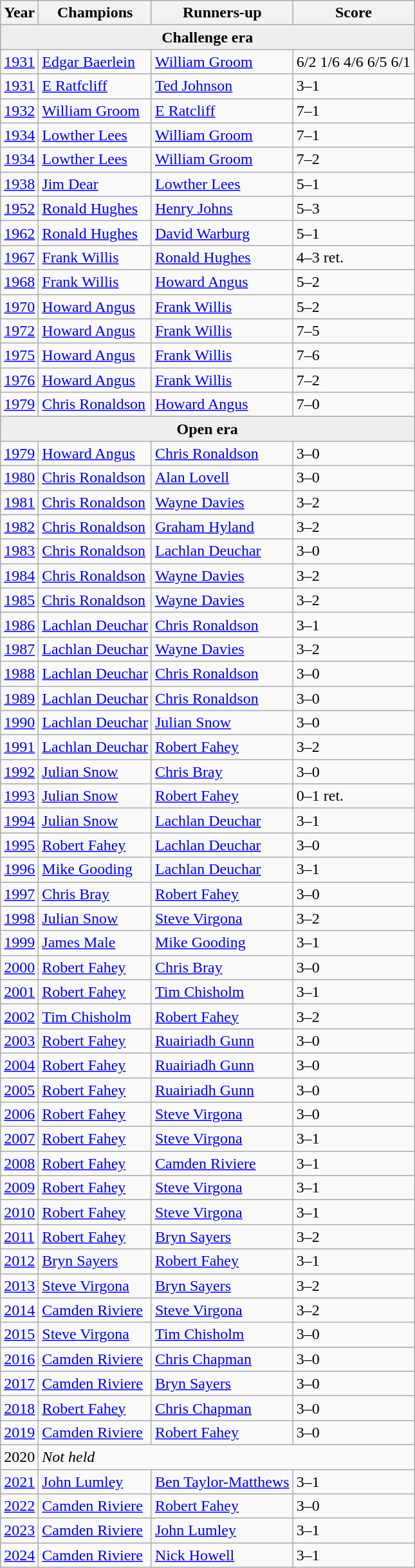<table class="wikitable">
<tr>
<th>Year</th>
<th>Champions</th>
<th>Runners-up</th>
<th class="unsortable">Score</th>
</tr>
<tr>
<td colspan=4, style="text-align:center; background-color:#EEE"><strong>Challenge era</strong></td>
</tr>
<tr>
<td><a href='#'>1931</a></td>
<td> <a href='#'>Edgar Baerlein</a></td>
<td> <a href='#'>William Groom</a></td>
<td>6/2 1/6 4/6 6/5 6/1</td>
</tr>
<tr>
<td><a href='#'>1931</a></td>
<td> <a href='#'>E Ratfcliff</a></td>
<td> <a href='#'>Ted Johnson</a></td>
<td>3–1</td>
</tr>
<tr>
<td><a href='#'>1932</a></td>
<td> <a href='#'>William Groom</a></td>
<td> <a href='#'>E Ratcliff</a></td>
<td>7–1</td>
</tr>
<tr>
<td><a href='#'>1934</a></td>
<td> <a href='#'>Lowther Lees</a></td>
<td> <a href='#'>William Groom</a></td>
<td>7–1</td>
</tr>
<tr>
<td><a href='#'>1934</a></td>
<td> <a href='#'>Lowther Lees</a></td>
<td> <a href='#'>William Groom</a></td>
<td>7–2</td>
</tr>
<tr>
<td><a href='#'>1938</a></td>
<td> <a href='#'>Jim Dear</a></td>
<td> <a href='#'>Lowther Lees</a></td>
<td>5–1</td>
</tr>
<tr>
<td><a href='#'>1952</a></td>
<td> <a href='#'>Ronald Hughes</a></td>
<td> <a href='#'>Henry Johns</a></td>
<td>5–3</td>
</tr>
<tr>
<td><a href='#'>1962</a></td>
<td> <a href='#'>Ronald Hughes</a></td>
<td> <a href='#'>David Warburg</a></td>
<td>5–1</td>
</tr>
<tr>
<td><a href='#'>1967</a></td>
<td> <a href='#'>Frank Willis</a></td>
<td> <a href='#'>Ronald Hughes</a></td>
<td>4–3 ret.</td>
</tr>
<tr>
<td><a href='#'>1968</a></td>
<td> <a href='#'>Frank Willis</a></td>
<td> <a href='#'>Howard Angus</a></td>
<td>5–2</td>
</tr>
<tr>
<td><a href='#'>1970</a></td>
<td> <a href='#'>Howard Angus</a></td>
<td> <a href='#'>Frank Willis</a></td>
<td>5–2</td>
</tr>
<tr>
<td><a href='#'>1972</a></td>
<td> <a href='#'>Howard Angus</a></td>
<td> <a href='#'>Frank Willis</a></td>
<td>7–5</td>
</tr>
<tr>
<td><a href='#'>1975</a></td>
<td> <a href='#'>Howard Angus</a></td>
<td> <a href='#'>Frank Willis</a></td>
<td>7–6</td>
</tr>
<tr>
<td><a href='#'>1976</a></td>
<td> <a href='#'>Howard Angus</a></td>
<td> <a href='#'>Frank Willis</a></td>
<td>7–2</td>
</tr>
<tr>
<td><a href='#'>1979</a></td>
<td> <a href='#'>Chris Ronaldson</a></td>
<td> <a href='#'>Howard Angus</a></td>
<td>7–0</td>
</tr>
<tr>
<td colspan=4, style="text-align:center; background-color:#EEE"><strong>Open era</strong></td>
</tr>
<tr>
<td><a href='#'>1979</a></td>
<td> <a href='#'>Howard Angus</a></td>
<td> <a href='#'>Chris Ronaldson</a></td>
<td>3–0</td>
</tr>
<tr>
<td><a href='#'>1980</a></td>
<td> <a href='#'>Chris Ronaldson</a></td>
<td> <a href='#'>Alan Lovell</a></td>
<td>3–0</td>
</tr>
<tr>
<td><a href='#'>1981</a></td>
<td> <a href='#'>Chris Ronaldson</a></td>
<td> <a href='#'>Wayne Davies</a></td>
<td>3–2</td>
</tr>
<tr>
<td><a href='#'>1982</a></td>
<td> <a href='#'>Chris Ronaldson</a></td>
<td> <a href='#'>Graham Hyland</a></td>
<td>3–2</td>
</tr>
<tr>
<td><a href='#'>1983</a></td>
<td> <a href='#'>Chris Ronaldson</a></td>
<td> <a href='#'>Lachlan Deuchar</a></td>
<td>3–0</td>
</tr>
<tr>
<td><a href='#'>1984</a></td>
<td> <a href='#'>Chris Ronaldson</a></td>
<td> <a href='#'>Wayne Davies</a></td>
<td>3–2</td>
</tr>
<tr>
<td><a href='#'>1985</a></td>
<td> <a href='#'>Chris Ronaldson</a></td>
<td> <a href='#'>Wayne Davies</a></td>
<td>3–2</td>
</tr>
<tr>
<td><a href='#'>1986</a></td>
<td> <a href='#'>Lachlan Deuchar</a></td>
<td> <a href='#'>Chris Ronaldson</a></td>
<td>3–1</td>
</tr>
<tr>
<td><a href='#'>1987</a></td>
<td> <a href='#'>Lachlan Deuchar</a></td>
<td> <a href='#'>Wayne Davies</a></td>
<td>3–2</td>
</tr>
<tr>
<td><a href='#'>1988</a></td>
<td> <a href='#'>Lachlan Deuchar</a></td>
<td> <a href='#'>Chris Ronaldson</a></td>
<td>3–0</td>
</tr>
<tr>
<td><a href='#'>1989</a></td>
<td> <a href='#'>Lachlan Deuchar</a></td>
<td> <a href='#'>Chris Ronaldson</a></td>
<td>3–0</td>
</tr>
<tr>
<td><a href='#'>1990</a></td>
<td> <a href='#'>Lachlan Deuchar</a></td>
<td> <a href='#'>Julian Snow</a></td>
<td>3–0</td>
</tr>
<tr>
<td><a href='#'>1991</a></td>
<td> <a href='#'>Lachlan Deuchar</a></td>
<td> <a href='#'>Robert Fahey</a></td>
<td>3–2</td>
</tr>
<tr>
<td><a href='#'>1992</a></td>
<td> <a href='#'>Julian Snow</a></td>
<td> <a href='#'>Chris Bray</a></td>
<td>3–0</td>
</tr>
<tr>
<td><a href='#'>1993</a></td>
<td> <a href='#'>Julian Snow</a></td>
<td> <a href='#'>Robert Fahey</a></td>
<td>0–1 ret.</td>
</tr>
<tr>
<td><a href='#'>1994</a></td>
<td> <a href='#'>Julian Snow</a></td>
<td> <a href='#'>Lachlan Deuchar</a></td>
<td>3–1</td>
</tr>
<tr>
<td><a href='#'>1995</a></td>
<td> <a href='#'>Robert Fahey</a></td>
<td> <a href='#'>Lachlan Deuchar</a></td>
<td>3–0</td>
</tr>
<tr>
<td><a href='#'>1996</a></td>
<td> <a href='#'>Mike Gooding</a></td>
<td> <a href='#'>Lachlan Deuchar</a></td>
<td>3–1</td>
</tr>
<tr>
<td><a href='#'>1997</a></td>
<td> <a href='#'>Chris Bray</a></td>
<td> <a href='#'>Robert Fahey</a></td>
<td>3–0</td>
</tr>
<tr>
<td><a href='#'>1998</a></td>
<td> <a href='#'>Julian Snow</a></td>
<td> <a href='#'>Steve Virgona</a></td>
<td>3–2</td>
</tr>
<tr>
<td><a href='#'>1999</a></td>
<td> <a href='#'>James Male</a></td>
<td> <a href='#'>Mike Gooding</a></td>
<td>3–1</td>
</tr>
<tr>
<td><a href='#'>2000</a></td>
<td> <a href='#'>Robert Fahey</a></td>
<td> <a href='#'>Chris Bray</a></td>
<td>3–0</td>
</tr>
<tr>
<td><a href='#'>2001</a></td>
<td> <a href='#'>Robert Fahey</a></td>
<td> <a href='#'>Tim Chisholm</a></td>
<td>3–1</td>
</tr>
<tr>
<td><a href='#'>2002</a></td>
<td> <a href='#'>Tim Chisholm</a></td>
<td> <a href='#'>Robert Fahey</a></td>
<td>3–2</td>
</tr>
<tr>
<td><a href='#'>2003</a></td>
<td> <a href='#'>Robert Fahey</a></td>
<td> <a href='#'>Ruairiadh Gunn</a></td>
<td>3–0</td>
</tr>
<tr>
<td><a href='#'>2004</a></td>
<td> <a href='#'>Robert Fahey</a></td>
<td> <a href='#'>Ruairiadh Gunn</a></td>
<td>3–0</td>
</tr>
<tr>
<td><a href='#'>2005</a></td>
<td> <a href='#'>Robert Fahey</a></td>
<td> <a href='#'>Ruairiadh Gunn</a></td>
<td>3–0</td>
</tr>
<tr>
<td><a href='#'>2006</a></td>
<td> <a href='#'>Robert Fahey</a></td>
<td> <a href='#'>Steve Virgona</a></td>
<td>3–0</td>
</tr>
<tr>
<td><a href='#'>2007</a></td>
<td> <a href='#'>Robert Fahey</a></td>
<td> <a href='#'>Steve Virgona</a></td>
<td>3–1</td>
</tr>
<tr>
<td><a href='#'>2008</a></td>
<td> <a href='#'>Robert Fahey</a></td>
<td> <a href='#'>Camden Riviere</a></td>
<td>3–1</td>
</tr>
<tr>
<td><a href='#'>2009</a></td>
<td> <a href='#'>Robert Fahey</a></td>
<td> <a href='#'>Steve Virgona</a></td>
<td>3–1</td>
</tr>
<tr>
<td><a href='#'>2010</a></td>
<td> <a href='#'>Robert Fahey</a></td>
<td> <a href='#'>Steve Virgona</a></td>
<td>3–1</td>
</tr>
<tr>
<td><a href='#'>2011</a></td>
<td> <a href='#'>Robert Fahey</a></td>
<td> <a href='#'>Bryn Sayers</a></td>
<td>3–2</td>
</tr>
<tr>
<td><a href='#'>2012</a></td>
<td> <a href='#'>Bryn Sayers</a></td>
<td> <a href='#'>Robert Fahey</a></td>
<td>3–1</td>
</tr>
<tr>
<td><a href='#'>2013</a></td>
<td> <a href='#'>Steve Virgona</a></td>
<td> <a href='#'>Bryn Sayers</a></td>
<td>3–2</td>
</tr>
<tr>
<td><a href='#'>2014</a></td>
<td> <a href='#'>Camden Riviere</a></td>
<td> <a href='#'>Steve Virgona</a></td>
<td>3–2</td>
</tr>
<tr>
<td><a href='#'>2015</a></td>
<td> <a href='#'>Steve Virgona</a></td>
<td> <a href='#'>Tim Chisholm</a></td>
<td>3–0</td>
</tr>
<tr>
<td><a href='#'>2016</a></td>
<td> <a href='#'>Camden Riviere</a></td>
<td> <a href='#'>Chris Chapman</a></td>
<td>3–0</td>
</tr>
<tr>
<td><a href='#'>2017</a></td>
<td> <a href='#'>Camden Riviere</a></td>
<td> <a href='#'>Bryn Sayers</a></td>
<td>3–0</td>
</tr>
<tr>
<td><a href='#'>2018</a></td>
<td> <a href='#'>Robert Fahey</a></td>
<td> <a href='#'>Chris Chapman</a></td>
<td>3–0</td>
</tr>
<tr>
<td><a href='#'>2019</a></td>
<td> <a href='#'>Camden Riviere</a></td>
<td> <a href='#'>Robert Fahey</a></td>
<td>3–0</td>
</tr>
<tr>
<td>2020</td>
<td colspan=4><em>Not held</em></td>
</tr>
<tr>
<td><a href='#'>2021</a></td>
<td> <a href='#'>John Lumley</a></td>
<td> <a href='#'>Ben Taylor-Matthews</a></td>
<td>3–1</td>
</tr>
<tr>
<td><a href='#'>2022</a></td>
<td> <a href='#'>Camden Riviere</a></td>
<td> <a href='#'>Robert Fahey</a></td>
<td>3–0</td>
</tr>
<tr>
<td><a href='#'>2023</a></td>
<td> <a href='#'>Camden Riviere</a></td>
<td> <a href='#'>John Lumley</a></td>
<td>3–1</td>
</tr>
<tr>
<td><a href='#'>2024</a></td>
<td> <a href='#'>Camden Riviere</a></td>
<td> <a href='#'>Nick Howell</a></td>
<td>3–1</td>
</tr>
</table>
